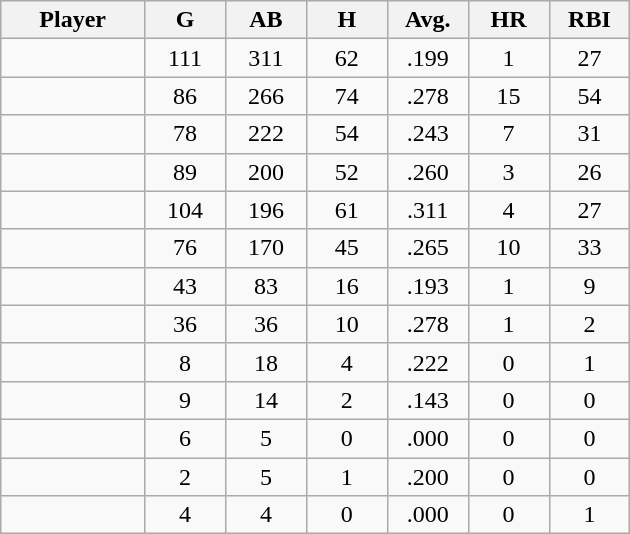<table class="wikitable sortable">
<tr>
<th bgcolor="#DDDDFF" width="16%">Player</th>
<th bgcolor="#DDDDFF" width="9%">G</th>
<th bgcolor="#DDDDFF" width="9%">AB</th>
<th bgcolor="#DDDDFF" width="9%">H</th>
<th bgcolor="#DDDDFF" width="9%">Avg.</th>
<th bgcolor="#DDDDFF" width="9%">HR</th>
<th bgcolor="#DDDDFF" width="9%">RBI</th>
</tr>
<tr align="center">
<td></td>
<td>111</td>
<td>311</td>
<td>62</td>
<td>.199</td>
<td>1</td>
<td>27</td>
</tr>
<tr align="center">
<td></td>
<td>86</td>
<td>266</td>
<td>74</td>
<td>.278</td>
<td>15</td>
<td>54</td>
</tr>
<tr align="center">
<td></td>
<td>78</td>
<td>222</td>
<td>54</td>
<td>.243</td>
<td>7</td>
<td>31</td>
</tr>
<tr align="center">
<td></td>
<td>89</td>
<td>200</td>
<td>52</td>
<td>.260</td>
<td>3</td>
<td>26</td>
</tr>
<tr align="center">
<td></td>
<td>104</td>
<td>196</td>
<td>61</td>
<td>.311</td>
<td>4</td>
<td>27</td>
</tr>
<tr align="center">
<td></td>
<td>76</td>
<td>170</td>
<td>45</td>
<td>.265</td>
<td>10</td>
<td>33</td>
</tr>
<tr align="center">
<td></td>
<td>43</td>
<td>83</td>
<td>16</td>
<td>.193</td>
<td>1</td>
<td>9</td>
</tr>
<tr align="center">
<td></td>
<td>36</td>
<td>36</td>
<td>10</td>
<td>.278</td>
<td>1</td>
<td>2</td>
</tr>
<tr align="center">
<td></td>
<td>8</td>
<td>18</td>
<td>4</td>
<td>.222</td>
<td>0</td>
<td>1</td>
</tr>
<tr align="center">
<td></td>
<td>9</td>
<td>14</td>
<td>2</td>
<td>.143</td>
<td>0</td>
<td>0</td>
</tr>
<tr align="center">
<td></td>
<td>6</td>
<td>5</td>
<td>0</td>
<td>.000</td>
<td>0</td>
<td>0</td>
</tr>
<tr align="center">
<td></td>
<td>2</td>
<td>5</td>
<td>1</td>
<td>.200</td>
<td>0</td>
<td>0</td>
</tr>
<tr align="center">
<td></td>
<td>4</td>
<td>4</td>
<td>0</td>
<td>.000</td>
<td>0</td>
<td>1</td>
</tr>
</table>
